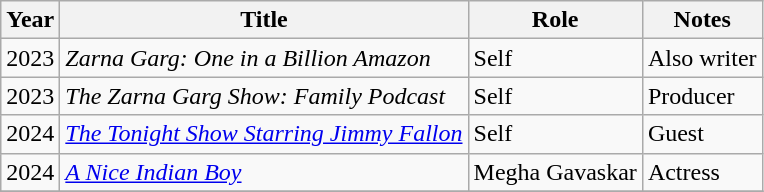<table class="wikitable unsortable">
<tr>
<th>Year</th>
<th>Title</th>
<th>Role</th>
<th>Notes</th>
</tr>
<tr>
<td>2023</td>
<td><em>Zarna Garg: One in a Billion Amazon</em></td>
<td>Self</td>
<td>Also writer</td>
</tr>
<tr>
<td>2023</td>
<td><em>The Zarna Garg Show: Family Podcast</em></td>
<td>Self</td>
<td>Producer</td>
</tr>
<tr>
<td>2024</td>
<td><em><a href='#'>The Tonight Show Starring Jimmy Fallon</a></em></td>
<td>Self</td>
<td>Guest</td>
</tr>
<tr>
<td>2024</td>
<td><em><a href='#'>A Nice Indian Boy</a></em></td>
<td>Megha Gavaskar</td>
<td>Actress</td>
</tr>
<tr>
</tr>
</table>
